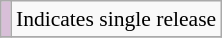<table class="wikitable" style="font-size:90%;">
<tr>
<td style="background-color:#D8BFD8"></td>
<td>Indicates single release</td>
</tr>
<tr>
</tr>
</table>
